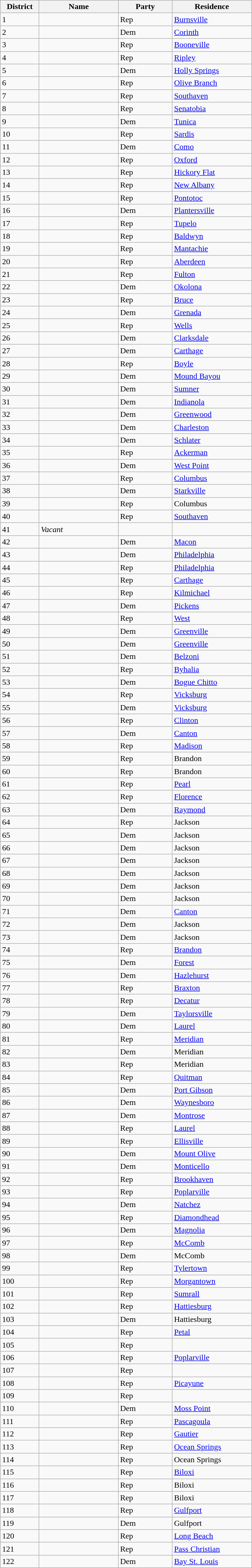<table class="wikitable sortable">
<tr>
<th width="70px">District</th>
<th width="150px">Name</th>
<th width="100px">Party</th>
<th width="150px">Residence</th>
</tr>
<tr>
<td>1</td>
<td></td>
<td>Rep</td>
<td><a href='#'>Burnsville</a></td>
</tr>
<tr>
<td>2</td>
<td></td>
<td>Dem</td>
<td><a href='#'>Corinth</a></td>
</tr>
<tr>
<td>3</td>
<td></td>
<td>Rep</td>
<td><a href='#'>Booneville</a></td>
</tr>
<tr>
<td>4</td>
<td></td>
<td>Rep</td>
<td><a href='#'>Ripley</a></td>
</tr>
<tr>
<td>5</td>
<td></td>
<td>Dem</td>
<td><a href='#'>Holly Springs</a></td>
</tr>
<tr>
<td>6</td>
<td></td>
<td>Rep</td>
<td><a href='#'>Olive Branch</a></td>
</tr>
<tr>
<td>7</td>
<td></td>
<td>Rep</td>
<td><a href='#'>Southaven</a></td>
</tr>
<tr>
<td>8</td>
<td></td>
<td>Rep</td>
<td><a href='#'>Senatobia</a></td>
</tr>
<tr>
<td>9</td>
<td></td>
<td>Dem</td>
<td><a href='#'>Tunica</a></td>
</tr>
<tr>
<td>10</td>
<td></td>
<td>Rep</td>
<td><a href='#'>Sardis</a></td>
</tr>
<tr>
<td>11</td>
<td></td>
<td>Dem</td>
<td><a href='#'>Como</a></td>
</tr>
<tr>
<td>12</td>
<td></td>
<td>Rep</td>
<td><a href='#'>Oxford</a></td>
</tr>
<tr>
<td>13</td>
<td></td>
<td>Rep</td>
<td><a href='#'>Hickory Flat</a></td>
</tr>
<tr>
<td>14</td>
<td></td>
<td>Rep</td>
<td><a href='#'>New Albany</a></td>
</tr>
<tr>
<td>15</td>
<td></td>
<td>Rep</td>
<td><a href='#'>Pontotoc</a></td>
</tr>
<tr>
<td>16</td>
<td></td>
<td>Dem</td>
<td><a href='#'>Plantersville</a></td>
</tr>
<tr>
<td>17</td>
<td></td>
<td>Rep</td>
<td><a href='#'>Tupelo</a></td>
</tr>
<tr>
<td>18</td>
<td></td>
<td>Rep</td>
<td><a href='#'>Baldwyn</a></td>
</tr>
<tr>
<td>19</td>
<td></td>
<td>Rep</td>
<td><a href='#'>Mantachie</a></td>
</tr>
<tr>
<td>20</td>
<td></td>
<td>Rep</td>
<td><a href='#'>Aberdeen</a></td>
</tr>
<tr>
<td>21</td>
<td></td>
<td>Rep</td>
<td><a href='#'>Fulton</a></td>
</tr>
<tr>
<td>22</td>
<td></td>
<td>Dem</td>
<td><a href='#'>Okolona</a></td>
</tr>
<tr>
<td>23</td>
<td></td>
<td>Rep</td>
<td><a href='#'>Bruce</a></td>
</tr>
<tr>
<td>24</td>
<td></td>
<td>Dem</td>
<td><a href='#'>Grenada</a></td>
</tr>
<tr>
<td>25</td>
<td></td>
<td>Rep</td>
<td><a href='#'>Wells</a></td>
</tr>
<tr>
<td>26</td>
<td></td>
<td>Dem</td>
<td><a href='#'>Clarksdale</a></td>
</tr>
<tr>
<td>27</td>
<td></td>
<td>Dem</td>
<td><a href='#'>Carthage</a></td>
</tr>
<tr>
<td>28</td>
<td></td>
<td>Rep</td>
<td><a href='#'>Boyle</a></td>
</tr>
<tr>
<td>29</td>
<td></td>
<td>Dem</td>
<td><a href='#'>Mound Bayou</a></td>
</tr>
<tr>
<td>30</td>
<td></td>
<td>Dem</td>
<td><a href='#'>Sumner</a></td>
</tr>
<tr>
<td>31</td>
<td></td>
<td>Dem</td>
<td><a href='#'>Indianola</a></td>
</tr>
<tr>
<td>32</td>
<td></td>
<td>Dem</td>
<td><a href='#'>Greenwood</a></td>
</tr>
<tr>
<td>33</td>
<td></td>
<td>Dem</td>
<td><a href='#'>Charleston</a></td>
</tr>
<tr>
<td>34</td>
<td></td>
<td>Dem</td>
<td><a href='#'>Schlater</a></td>
</tr>
<tr>
<td>35</td>
<td></td>
<td>Rep</td>
<td><a href='#'>Ackerman</a></td>
</tr>
<tr>
<td>36</td>
<td></td>
<td>Dem</td>
<td><a href='#'>West Point</a></td>
</tr>
<tr>
<td>37</td>
<td></td>
<td>Rep</td>
<td><a href='#'>Columbus</a></td>
</tr>
<tr>
<td>38</td>
<td></td>
<td>Dem</td>
<td><a href='#'>Starkville</a></td>
</tr>
<tr>
<td>39</td>
<td></td>
<td>Rep</td>
<td>Columbus</td>
</tr>
<tr>
<td>40</td>
<td></td>
<td>Rep</td>
<td><a href='#'>Southaven</a></td>
</tr>
<tr>
<td>41</td>
<td><em>Vacant</em></td>
<td></td>
<td></td>
</tr>
<tr>
<td>42</td>
<td></td>
<td>Dem</td>
<td><a href='#'>Macon</a></td>
</tr>
<tr>
<td>43</td>
<td></td>
<td>Dem</td>
<td><a href='#'>Philadelphia</a></td>
</tr>
<tr>
<td>44</td>
<td></td>
<td>Rep</td>
<td><a href='#'>Philadelphia</a></td>
</tr>
<tr>
<td>45</td>
<td></td>
<td>Rep</td>
<td><a href='#'>Carthage</a></td>
</tr>
<tr>
<td>46</td>
<td></td>
<td>Rep</td>
<td><a href='#'>Kilmichael</a></td>
</tr>
<tr>
<td>47</td>
<td></td>
<td>Dem</td>
<td><a href='#'>Pickens</a></td>
</tr>
<tr>
<td>48</td>
<td></td>
<td>Rep</td>
<td><a href='#'>West</a></td>
</tr>
<tr>
<td>49</td>
<td></td>
<td>Dem</td>
<td><a href='#'>Greenville</a></td>
</tr>
<tr>
<td>50</td>
<td></td>
<td>Dem</td>
<td><a href='#'>Greenville</a></td>
</tr>
<tr>
<td>51</td>
<td></td>
<td>Dem</td>
<td><a href='#'>Belzoni</a></td>
</tr>
<tr>
<td>52</td>
<td></td>
<td>Rep</td>
<td><a href='#'>Byhalia</a></td>
</tr>
<tr>
<td>53</td>
<td></td>
<td>Dem</td>
<td><a href='#'>Bogue Chitto</a></td>
</tr>
<tr>
<td>54</td>
<td></td>
<td>Rep</td>
<td><a href='#'>Vicksburg</a></td>
</tr>
<tr>
<td>55</td>
<td></td>
<td>Dem</td>
<td><a href='#'>Vicksburg</a></td>
</tr>
<tr>
<td>56</td>
<td></td>
<td>Rep</td>
<td><a href='#'>Clinton</a></td>
</tr>
<tr>
<td>57</td>
<td></td>
<td>Dem</td>
<td><a href='#'>Canton</a></td>
</tr>
<tr>
<td>58</td>
<td></td>
<td>Rep</td>
<td><a href='#'>Madison</a></td>
</tr>
<tr>
<td>59</td>
<td></td>
<td>Rep</td>
<td>Brandon</td>
</tr>
<tr>
<td>60</td>
<td></td>
<td>Rep</td>
<td>Brandon</td>
</tr>
<tr>
<td>61</td>
<td></td>
<td>Rep</td>
<td><a href='#'>Pearl</a></td>
</tr>
<tr>
<td>62</td>
<td></td>
<td>Rep</td>
<td><a href='#'>Florence</a></td>
</tr>
<tr>
<td>63</td>
<td></td>
<td>Dem</td>
<td><a href='#'>Raymond</a></td>
</tr>
<tr>
<td>64</td>
<td></td>
<td>Rep</td>
<td>Jackson</td>
</tr>
<tr>
<td>65</td>
<td></td>
<td>Dem</td>
<td>Jackson</td>
</tr>
<tr>
<td>66</td>
<td></td>
<td>Dem</td>
<td>Jackson</td>
</tr>
<tr>
<td>67</td>
<td></td>
<td>Dem</td>
<td>Jackson</td>
</tr>
<tr>
<td>68</td>
<td></td>
<td>Dem</td>
<td>Jackson</td>
</tr>
<tr>
<td>69</td>
<td></td>
<td>Dem</td>
<td>Jackson</td>
</tr>
<tr>
<td>70</td>
<td></td>
<td>Dem</td>
<td>Jackson</td>
</tr>
<tr>
<td>71</td>
<td></td>
<td>Dem</td>
<td><a href='#'>Canton</a></td>
</tr>
<tr>
<td>72</td>
<td></td>
<td>Dem</td>
<td>Jackson</td>
</tr>
<tr>
<td>73</td>
<td></td>
<td>Dem</td>
<td>Jackson</td>
</tr>
<tr>
<td>74</td>
<td></td>
<td>Rep</td>
<td><a href='#'>Brandon</a></td>
</tr>
<tr>
<td>75</td>
<td></td>
<td>Dem</td>
<td><a href='#'>Forest</a></td>
</tr>
<tr>
<td>76</td>
<td></td>
<td>Dem</td>
<td><a href='#'>Hazlehurst</a></td>
</tr>
<tr>
<td>77</td>
<td></td>
<td>Rep</td>
<td><a href='#'>Braxton</a></td>
</tr>
<tr>
<td>78</td>
<td></td>
<td>Rep</td>
<td><a href='#'>Decatur</a></td>
</tr>
<tr>
<td>79</td>
<td></td>
<td>Dem</td>
<td><a href='#'>Taylorsville</a></td>
</tr>
<tr>
<td>80</td>
<td></td>
<td>Dem</td>
<td><a href='#'>Laurel</a></td>
</tr>
<tr>
<td>81</td>
<td></td>
<td>Rep</td>
<td><a href='#'>Meridian</a></td>
</tr>
<tr>
<td>82</td>
<td></td>
<td>Dem</td>
<td>Meridian</td>
</tr>
<tr>
<td>83</td>
<td></td>
<td>Rep</td>
<td>Meridian</td>
</tr>
<tr>
<td>84</td>
<td></td>
<td>Rep</td>
<td><a href='#'>Quitman</a></td>
</tr>
<tr>
<td>85</td>
<td></td>
<td>Dem</td>
<td><a href='#'>Port Gibson</a></td>
</tr>
<tr>
<td>86</td>
<td></td>
<td>Dem</td>
<td><a href='#'>Waynesboro</a></td>
</tr>
<tr>
<td>87</td>
<td></td>
<td>Dem</td>
<td><a href='#'>Montrose</a></td>
</tr>
<tr>
<td>88</td>
<td></td>
<td>Rep</td>
<td><a href='#'>Laurel</a></td>
</tr>
<tr>
<td>89</td>
<td></td>
<td>Rep</td>
<td><a href='#'>Ellisville</a></td>
</tr>
<tr>
<td>90</td>
<td></td>
<td>Dem</td>
<td><a href='#'>Mount Olive</a></td>
</tr>
<tr>
<td>91</td>
<td></td>
<td>Dem</td>
<td><a href='#'>Monticello</a></td>
</tr>
<tr>
<td>92</td>
<td></td>
<td>Rep</td>
<td><a href='#'>Brookhaven</a></td>
</tr>
<tr>
<td>93</td>
<td></td>
<td>Rep</td>
<td><a href='#'>Poplarville</a></td>
</tr>
<tr>
<td>94</td>
<td></td>
<td>Dem</td>
<td><a href='#'>Natchez</a></td>
</tr>
<tr>
<td>95</td>
<td></td>
<td>Rep</td>
<td><a href='#'>Diamondhead</a></td>
</tr>
<tr>
<td>96</td>
<td></td>
<td>Dem</td>
<td><a href='#'>Magnolia</a></td>
</tr>
<tr>
<td>97</td>
<td></td>
<td>Rep</td>
<td><a href='#'>McComb</a></td>
</tr>
<tr>
<td>98</td>
<td></td>
<td>Dem</td>
<td>McComb</td>
</tr>
<tr>
<td>99</td>
<td></td>
<td>Rep</td>
<td><a href='#'>Tylertown</a></td>
</tr>
<tr>
<td>100</td>
<td></td>
<td>Rep</td>
<td><a href='#'>Morgantown</a></td>
</tr>
<tr>
<td>101</td>
<td></td>
<td>Rep</td>
<td><a href='#'>Sumrall</a></td>
</tr>
<tr>
<td>102</td>
<td></td>
<td>Rep</td>
<td><a href='#'>Hattiesburg</a></td>
</tr>
<tr>
<td>103</td>
<td></td>
<td>Dem</td>
<td>Hattiesburg</td>
</tr>
<tr>
<td>104</td>
<td></td>
<td>Rep</td>
<td><a href='#'>Petal</a></td>
</tr>
<tr>
<td>105</td>
<td></td>
<td>Rep</td>
<td></td>
</tr>
<tr>
<td>106</td>
<td></td>
<td>Rep</td>
<td><a href='#'>Poplarville</a></td>
</tr>
<tr>
<td>107</td>
<td></td>
<td>Rep</td>
<td></td>
</tr>
<tr>
<td>108</td>
<td></td>
<td>Rep</td>
<td><a href='#'>Picayune</a></td>
</tr>
<tr>
<td>109</td>
<td></td>
<td>Rep</td>
<td></td>
</tr>
<tr>
<td>110</td>
<td></td>
<td>Dem</td>
<td><a href='#'>Moss Point</a></td>
</tr>
<tr>
<td>111</td>
<td></td>
<td>Rep</td>
<td><a href='#'>Pascagoula</a></td>
</tr>
<tr>
<td>112</td>
<td></td>
<td>Rep</td>
<td><a href='#'>Gautier</a></td>
</tr>
<tr>
<td>113</td>
<td></td>
<td>Rep</td>
<td><a href='#'>Ocean Springs</a></td>
</tr>
<tr>
<td>114</td>
<td></td>
<td>Rep</td>
<td>Ocean Springs</td>
</tr>
<tr>
<td>115</td>
<td></td>
<td>Rep</td>
<td><a href='#'>Biloxi</a></td>
</tr>
<tr>
<td>116</td>
<td></td>
<td>Rep</td>
<td>Biloxi</td>
</tr>
<tr>
<td>117</td>
<td></td>
<td>Rep</td>
<td>Biloxi</td>
</tr>
<tr>
<td>118</td>
<td></td>
<td>Rep</td>
<td><a href='#'>Gulfport</a></td>
</tr>
<tr>
<td>119</td>
<td></td>
<td>Dem</td>
<td>Gulfport</td>
</tr>
<tr>
<td>120</td>
<td></td>
<td>Rep</td>
<td><a href='#'>Long Beach</a></td>
</tr>
<tr>
<td>121</td>
<td></td>
<td>Rep</td>
<td><a href='#'>Pass Christian</a></td>
</tr>
<tr>
<td>122</td>
<td></td>
<td>Dem</td>
<td><a href='#'>Bay St. Louis</a></td>
</tr>
</table>
